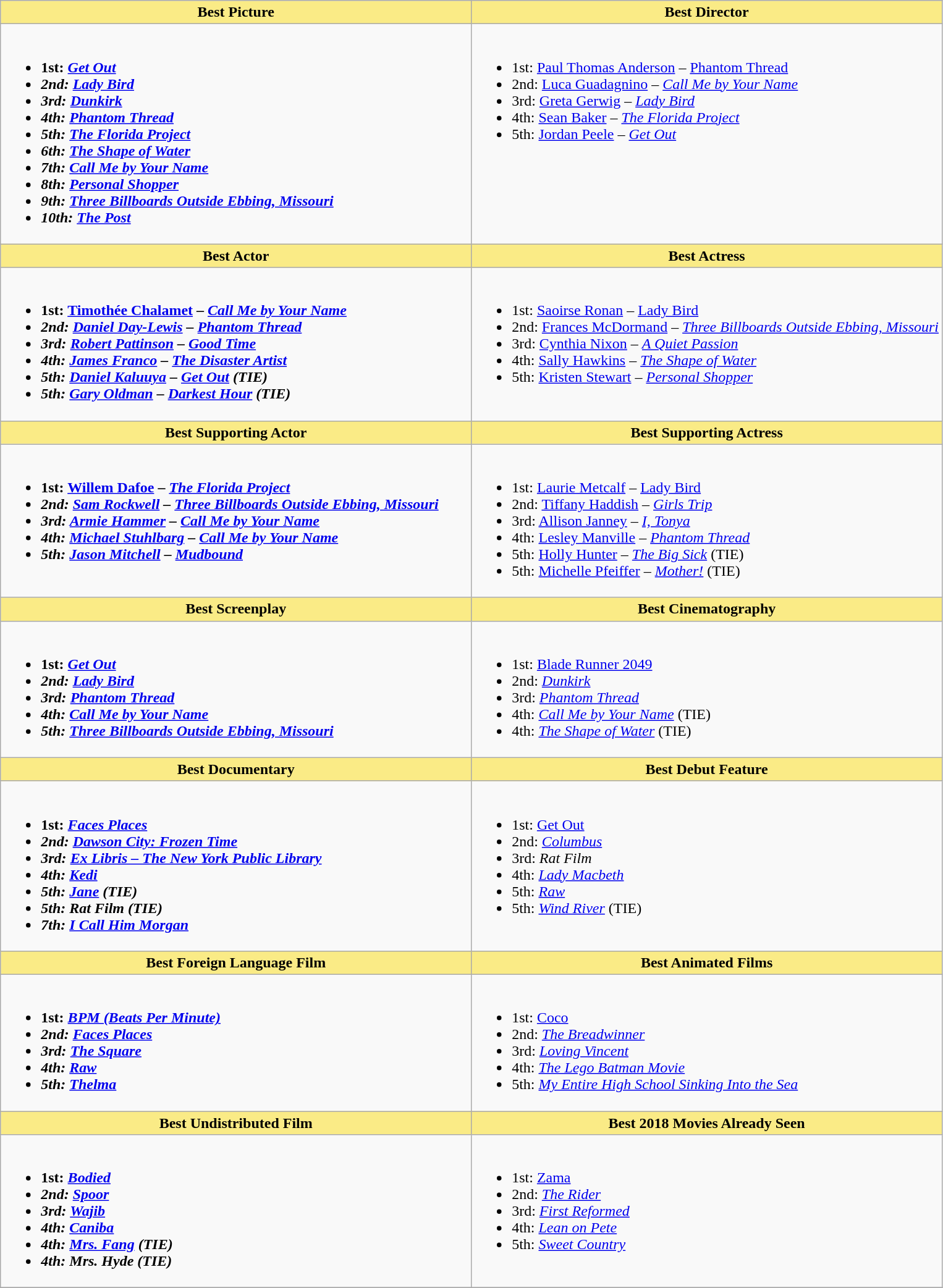<table class="wikitable">
<tr>
<th style="background:#FAEB86; width:50%">Best Picture</th>
<th style="background:#FAEB86; width:50%">Best Director</th>
</tr>
<tr>
<td valign="top"><br><ul><li><strong>1st: <em><a href='#'>Get Out</a><strong><em></li><li>2nd: </em><a href='#'>Lady Bird</a><em></li><li>3rd: </em><a href='#'>Dunkirk</a><em></li><li>4th: </em><a href='#'>Phantom Thread</a><em></li><li>5th: </em><a href='#'>The Florida Project</a><em></li><li>6th: </em><a href='#'>The Shape of Water</a><em></li><li>7th: </em><a href='#'>Call Me by Your Name</a><em></li><li>8th: </em><a href='#'>Personal Shopper</a><em></li><li>9th: </em><a href='#'>Three Billboards Outside Ebbing, Missouri</a><em></li><li>10th: </em><a href='#'>The Post</a><em></li></ul></td>
<td valign="top"><br><ul><li></strong>1st: <a href='#'>Paul Thomas Anderson</a> – </em><a href='#'>Phantom Thread</a></em></strong></li><li>2nd: <a href='#'>Luca Guadagnino</a> – <em><a href='#'>Call Me by Your Name</a></em></li><li>3rd: <a href='#'>Greta Gerwig</a> – <em><a href='#'>Lady Bird</a></em></li><li>4th: <a href='#'>Sean Baker</a> – <em><a href='#'>The Florida Project</a></em></li><li>5th: <a href='#'>Jordan Peele</a> – <em><a href='#'>Get Out</a></em></li></ul></td>
</tr>
<tr>
<th style="background:#FAEB86; width:50%">Best Actor</th>
<th style="background:#FAEB86; width:50%">Best Actress</th>
</tr>
<tr>
<td valign="top"><br><ul><li><strong>1st: <a href='#'>Timothée Chalamet</a> – <em><a href='#'>Call Me by Your Name</a><strong><em></li><li>2nd: <a href='#'>Daniel Day-Lewis</a> – </em><a href='#'>Phantom Thread</a><em></li><li>3rd: <a href='#'>Robert Pattinson</a> – </em><a href='#'>Good Time</a><em></li><li>4th: <a href='#'>James Franco</a> – </em><a href='#'>The Disaster Artist</a><em></li><li>5th: <a href='#'>Daniel Kaluuya</a> – </em><a href='#'>Get Out</a><em> (TIE)</li><li>5th: <a href='#'>Gary Oldman</a> – </em><a href='#'>Darkest Hour</a><em> (TIE)</li></ul></td>
<td valign="top"><br><ul><li></strong>1st: <a href='#'>Saoirse Ronan</a> – </em><a href='#'>Lady Bird</a></em></strong></li><li>2nd: <a href='#'>Frances McDormand</a> – <em><a href='#'>Three Billboards Outside Ebbing, Missouri</a></em></li><li>3rd: <a href='#'>Cynthia Nixon</a> – <em><a href='#'>A Quiet Passion</a></em></li><li>4th: <a href='#'>Sally Hawkins</a> – <em><a href='#'>The Shape of Water</a></em></li><li>5th: <a href='#'>Kristen Stewart</a> – <em><a href='#'>Personal Shopper</a></em></li></ul></td>
</tr>
<tr>
<th style="background:#FAEB86; width:50%">Best Supporting Actor</th>
<th style="background:#FAEB86; width:50%">Best Supporting Actress</th>
</tr>
<tr>
<td valign="top"><br><ul><li><strong>1st: <a href='#'>Willem Dafoe</a> – <em><a href='#'>The Florida Project</a><strong><em></li><li>2nd: <a href='#'>Sam Rockwell</a> – </em><a href='#'>Three Billboards Outside Ebbing, Missouri</a><em></li><li>3rd: <a href='#'>Armie Hammer</a> – </em><a href='#'>Call Me by Your Name</a><em></li><li>4th: <a href='#'>Michael Stuhlbarg</a> – </em><a href='#'>Call Me by Your Name</a><em></li><li>5th: <a href='#'>Jason Mitchell</a> – </em><a href='#'>Mudbound</a><em></li></ul></td>
<td valign="top"><br><ul><li></strong>1st: <a href='#'>Laurie Metcalf</a> – </em><a href='#'>Lady Bird</a></em></strong></li><li>2nd: <a href='#'>Tiffany Haddish</a> – <em><a href='#'>Girls Trip</a></em></li><li>3rd: <a href='#'>Allison Janney</a> – <em><a href='#'>I, Tonya</a></em></li><li>4th: <a href='#'>Lesley Manville</a> – <em><a href='#'>Phantom Thread</a></em></li><li>5th: <a href='#'>Holly Hunter</a> – <em><a href='#'>The Big Sick</a></em> (TIE)</li><li>5th: <a href='#'>Michelle Pfeiffer</a> – <em><a href='#'>Mother!</a></em> (TIE)</li></ul></td>
</tr>
<tr>
<th style="background:#FAEB86; width:50%">Best Screenplay</th>
<th style="background:#FAEB86; width:50%">Best Cinematography</th>
</tr>
<tr>
<td valign="top"><br><ul><li><strong>1st: <em><a href='#'>Get Out</a><strong><em></li><li>2nd: </em><a href='#'>Lady Bird</a><em></li><li>3rd: </em><a href='#'>Phantom Thread</a><em></li><li>4th: </em><a href='#'>Call Me by Your Name</a><em></li><li>5th: </em><a href='#'>Three Billboards Outside Ebbing, Missouri</a><em></li></ul></td>
<td valign="top"><br><ul><li></strong>1st: </em><a href='#'>Blade Runner 2049</a></em></strong></li><li>2nd: <em><a href='#'>Dunkirk</a></em></li><li>3rd: <em><a href='#'>Phantom Thread</a></em></li><li>4th: <em><a href='#'>Call Me by Your Name</a></em> (TIE)</li><li>4th: <em><a href='#'>The Shape of Water</a></em> (TIE)</li></ul></td>
</tr>
<tr>
<th style="background:#FAEB86; width:50%">Best Documentary</th>
<th style="background:#FAEB86; width:50%">Best Debut Feature</th>
</tr>
<tr>
<td valign="top"><br><ul><li><strong>1st: <em><a href='#'>Faces Places</a><strong><em></li><li>2nd: </em><a href='#'>Dawson City: Frozen Time</a><em></li><li>3rd: </em><a href='#'>Ex Libris – The New York Public Library</a><em></li><li>4th: </em><a href='#'>Kedi</a><em></li><li>5th: </em><a href='#'>Jane</a><em> (TIE)</li><li>5th: </em>Rat Film<em> (TIE)</li><li>7th: </em><a href='#'>I Call Him Morgan</a><em></li></ul></td>
<td valign="top"><br><ul><li></strong>1st: </em><a href='#'>Get Out</a></em></strong></li><li>2nd: <em><a href='#'>Columbus</a></em></li><li>3rd: <em>Rat Film</em></li><li>4th: <em><a href='#'>Lady Macbeth</a></em></li><li>5th: <em><a href='#'>Raw</a></em></li><li>5th: <em><a href='#'>Wind River</a></em> (TIE)</li></ul></td>
</tr>
<tr>
<th style="background:#FAEB86; width:50%">Best Foreign Language Film</th>
<th style="background:#FAEB86; width:50%">Best Animated Films</th>
</tr>
<tr>
<td valign="top"><br><ul><li><strong>1st: <em><a href='#'>BPM (Beats Per Minute)</a><strong><em></li><li>2nd: </em><a href='#'>Faces Places</a><em></li><li>3rd: </em><a href='#'>The Square</a><em></li><li>4th: </em><a href='#'>Raw</a><em></li><li>5th: </em><a href='#'>Thelma</a><em></li></ul></td>
<td valign="top"><br><ul><li></strong>1st: </em><a href='#'>Coco</a></em></strong></li><li>2nd: <em><a href='#'>The Breadwinner</a></em></li><li>3rd: <em><a href='#'>Loving Vincent</a></em></li><li>4th: <em><a href='#'>The Lego Batman Movie</a></em></li><li>5th: <em><a href='#'>My Entire High School Sinking Into the Sea</a></em></li></ul></td>
</tr>
<tr>
<th style="background:#FAEB86; width:50%">Best Undistributed Film</th>
<th style="background:#FAEB86; width:50%">Best 2018 Movies Already Seen</th>
</tr>
<tr>
<td valign="top"><br><ul><li><strong>1st: <em><a href='#'>Bodied</a><strong><em></li><li>2nd: </em><a href='#'>Spoor</a><em></li><li>3rd: </em><a href='#'>Wajib</a><em></li><li>4th: </em><a href='#'>Caniba</a><em></li><li>4th: </em><a href='#'>Mrs. Fang</a><em> (TIE)</li><li>4th: </em>Mrs. Hyde<em> (TIE)</li></ul></td>
<td valign="top"><br><ul><li></strong>1st: </em><a href='#'>Zama</a></em></strong></li><li>2nd: <em><a href='#'>The Rider</a></em></li><li>3rd: <em><a href='#'>First Reformed</a></em></li><li>4th: <em><a href='#'>Lean on Pete</a></em></li><li>5th: <em><a href='#'>Sweet Country</a></em></li></ul></td>
</tr>
<tr>
</tr>
</table>
